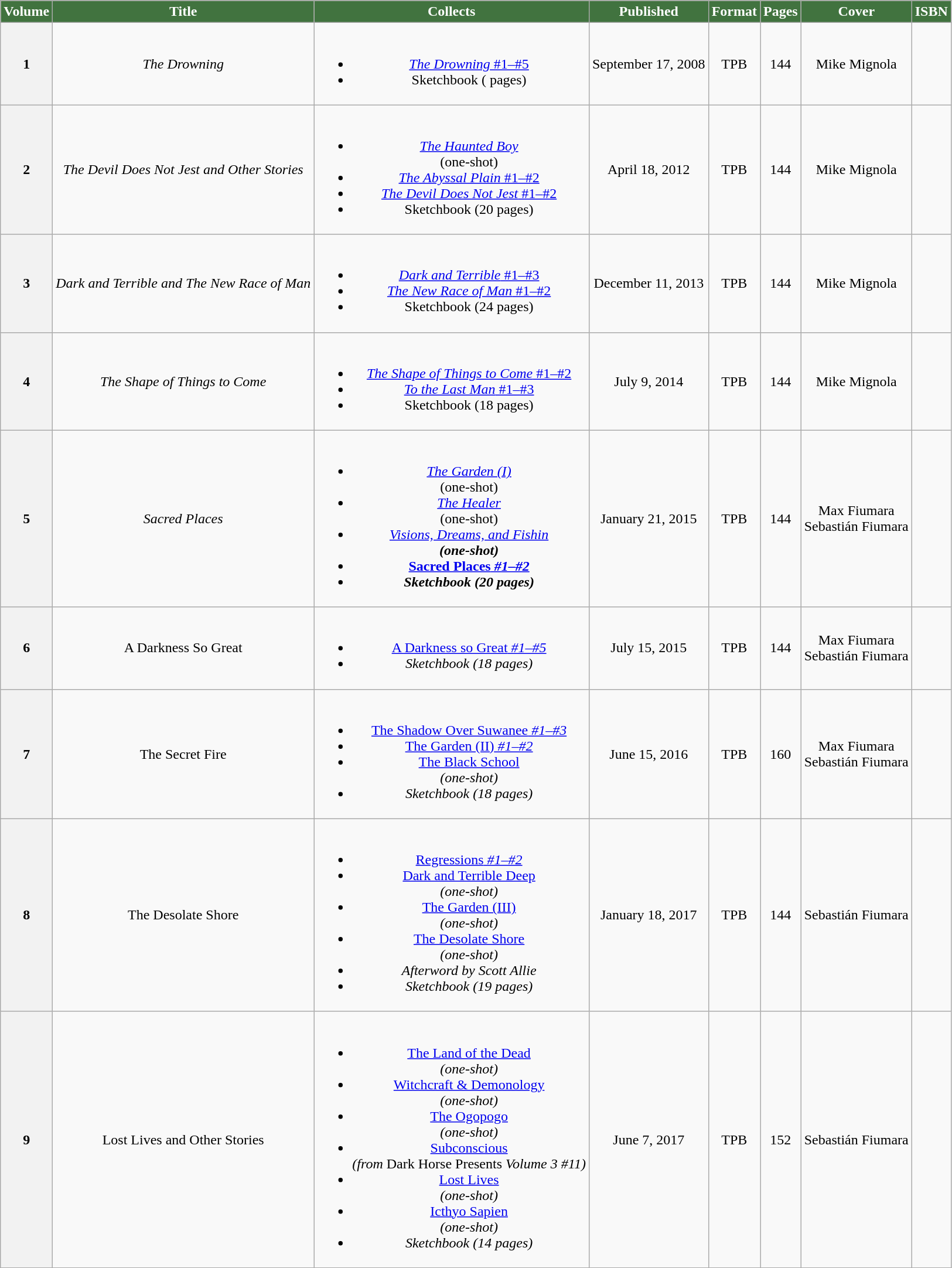<table class="wikitable" style="text-align: center">
<tr>
<th style="background:#41733f; color:#fff;">Volume</th>
<th style="background:#41733f; color:#fff;">Title</th>
<th style="background:#41733f; color:#fff;">Collects</th>
<th style="background:#41733f; color:#fff;">Published</th>
<th style="background:#41733f; color:#fff;">Format</th>
<th style="background:#41733f; color:#fff;">Pages</th>
<th style="background:#41733f; color:#fff;">Cover</th>
<th style="background:#41733f; color:#fff;">ISBN</th>
</tr>
<tr>
<th>1</th>
<td><em>The Drowning</em></td>
<td><br><ul><li><a href='#'><em>The Drowning</em> #1–#5</a></li><li>Sketchbook ( pages)</li></ul></td>
<td>September 17, 2008</td>
<td>TPB</td>
<td>144</td>
<td>Mike Mignola</td>
<td></td>
</tr>
<tr>
<th>2</th>
<td><em>The Devil Does Not Jest and Other Stories</em></td>
<td><br><ul><li><a href='#'><em>The Haunted Boy</em></a><br>(one-shot)</li><li><a href='#'><em>The Abyssal Plain</em> #1–#2</a></li><li><a href='#'><em>The Devil Does Not Jest</em> #1–#2</a></li><li>Sketchbook (20 pages)</li></ul></td>
<td>April 18, 2012</td>
<td>TPB</td>
<td>144</td>
<td>Mike Mignola</td>
<td></td>
</tr>
<tr>
<th>3</th>
<td><em>Dark and Terrible and The New Race of Man</em></td>
<td><br><ul><li><a href='#'><em>Dark and Terrible</em> #1–#3</a></li><li><a href='#'><em>The New Race of Man</em> #1–#2</a></li><li>Sketchbook (24 pages)</li></ul></td>
<td>December 11, 2013</td>
<td>TPB</td>
<td>144</td>
<td>Mike Mignola</td>
<td></td>
</tr>
<tr>
<th>4</th>
<td><em>The Shape of Things to Come</em></td>
<td><br><ul><li><a href='#'><em>The Shape of Things to Come</em> #1–#2</a></li><li><a href='#'><em>To the Last Man</em> #1–#3</a></li><li>Sketchbook (18 pages)</li></ul></td>
<td>July 9, 2014</td>
<td>TPB</td>
<td>144</td>
<td>Mike Mignola</td>
<td></td>
</tr>
<tr>
<th>5</th>
<td><em>Sacred Places</em></td>
<td><br><ul><li><a href='#'><em>The Garden (I)</em></a><br>(one-shot)</li><li><a href='#'><em>The Healer</em></a><br>(one-shot)</li><li><a href='#'><em>Visions, Dreams, and Fishin<strong></a><br>(one-shot)</li><li><a href='#'></em>Sacred Places<em> #1–#2</a></li><li>Sketchbook (20 pages)</li></ul></td>
<td>January 21, 2015</td>
<td>TPB</td>
<td>144</td>
<td>Max Fiumara<br>Sebastián Fiumara</td>
<td></td>
</tr>
<tr>
<th>6</th>
<td></em>A Darkness So Great<em></td>
<td><br><ul><li><a href='#'></em>A Darkness so Great<em> #1–#5</a></li><li>Sketchbook (18 pages)</li></ul></td>
<td>July 15, 2015</td>
<td>TPB</td>
<td>144</td>
<td>Max Fiumara<br>Sebastián Fiumara</td>
<td></td>
</tr>
<tr>
<th>7</th>
<td></em>The Secret Fire<em></td>
<td><br><ul><li><a href='#'></em>The Shadow Over Suwanee<em> #1–#3</a></li><li><a href='#'></em>The Garden (II)<em> #1–#2</a></li><li><a href='#'></em>The Black School<em></a><br>(one-shot)</li><li>Sketchbook (18 pages)</li></ul></td>
<td>June 15, 2016</td>
<td>TPB</td>
<td>160</td>
<td>Max Fiumara<br>Sebastián Fiumara</td>
<td></td>
</tr>
<tr>
<th>8</th>
<td></em>The Desolate Shore<em></td>
<td><br><ul><li><a href='#'></em>Regressions<em> #1–#2</a></li><li><a href='#'></em>Dark and Terrible Deep<em></a><br>(one-shot)</li><li><a href='#'></em>The Garden (III)<em></a><br>(one-shot)</li><li><a href='#'></em>The Desolate Shore<em></a><br>(one-shot)</li><li>Afterword by Scott Allie</li><li>Sketchbook (19 pages)</li></ul></td>
<td>January 18, 2017</td>
<td>TPB</td>
<td>144</td>
<td>Sebastián Fiumara</td>
<td></td>
</tr>
<tr>
<th>9</th>
<td></em>Lost Lives and Other Stories<em></td>
<td><br><ul><li><a href='#'></em>The Land of the Dead<em></a><br>(one-shot)</li><li><a href='#'></em>Witchcraft & Demonology<em></a><br>(one-shot)</li><li><a href='#'></em>The Ogopogo<em></a><br>(one-shot)</li><li><a href='#'></em>Subconscious<em></a><br>(from </em>Dark Horse Presents<em> Volume 3 #11)</li><li><a href='#'></em>Lost Lives<em></a><br>(one-shot)</li><li><a href='#'></em>Icthyo Sapien<em></a><br>(one-shot)</li><li>Sketchbook (14 pages)</li></ul></td>
<td>June 7, 2017</td>
<td>TPB</td>
<td>152</td>
<td>Sebastián Fiumara</td>
<td></td>
</tr>
</table>
